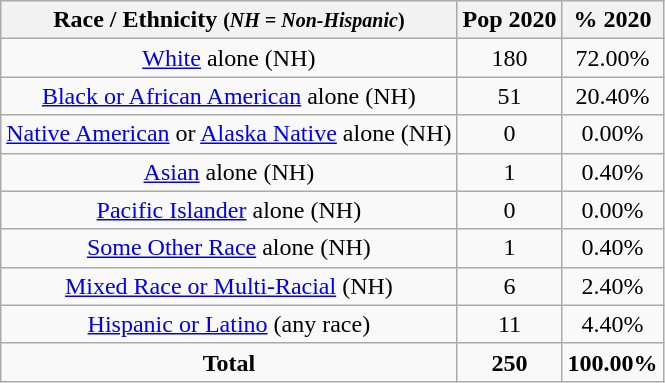<table class="wikitable" style="text-align:center;">
<tr>
<th>Race / Ethnicity <small>(<em>NH = Non-Hispanic</em>)</small></th>
<th>Pop 2020</th>
<th>% 2020</th>
</tr>
<tr>
<td><a href='#'>White</a> alone (NH)</td>
<td>180</td>
<td>72.00%</td>
</tr>
<tr>
<td><a href='#'>Black or African American</a> alone (NH)</td>
<td>51</td>
<td>20.40%</td>
</tr>
<tr>
<td><a href='#'>Native American</a> or <a href='#'>Alaska Native</a> alone (NH)</td>
<td>0</td>
<td>0.00%</td>
</tr>
<tr>
<td><a href='#'>Asian</a> alone (NH)</td>
<td>1</td>
<td>0.40%</td>
</tr>
<tr>
<td><a href='#'>Pacific Islander</a> alone (NH)</td>
<td>0</td>
<td>0.00%</td>
</tr>
<tr>
<td><a href='#'>Some Other Race</a> alone (NH)</td>
<td>1</td>
<td>0.40%</td>
</tr>
<tr>
<td><a href='#'>Mixed Race or Multi-Racial</a> (NH)</td>
<td>6</td>
<td>2.40%</td>
</tr>
<tr>
<td><a href='#'>Hispanic or Latino</a> (any race)</td>
<td>11</td>
<td>4.40%</td>
</tr>
<tr>
<td><strong>Total</strong></td>
<td><strong>250</strong></td>
<td><strong>100.00%</strong></td>
</tr>
</table>
